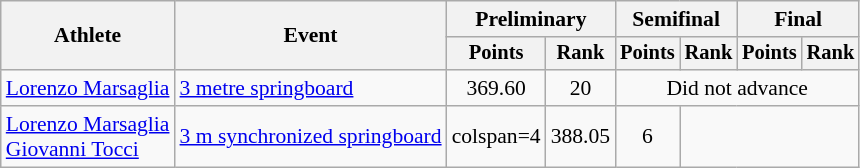<table class=wikitable style="font-size:90%">
<tr>
<th rowspan="2">Athlete</th>
<th rowspan="2">Event</th>
<th colspan="2">Preliminary</th>
<th colspan="2">Semifinal</th>
<th colspan="2">Final</th>
</tr>
<tr style="font-size:95%">
<th>Points</th>
<th>Rank</th>
<th>Points</th>
<th>Rank</th>
<th>Points</th>
<th>Rank</th>
</tr>
<tr align=center>
<td align=left><a href='#'>Lorenzo Marsaglia</a></td>
<td align=left><a href='#'>3 metre springboard</a></td>
<td>369.60</td>
<td>20</td>
<td colspan="4">Did not advance</td>
</tr>
<tr align=center>
<td align=left><a href='#'>Lorenzo Marsaglia</a><br><a href='#'>Giovanni Tocci</a></td>
<td align=left><a href='#'>3 m synchronized springboard</a></td>
<td>colspan=4 </td>
<td>388.05</td>
<td>6</td>
</tr>
</table>
